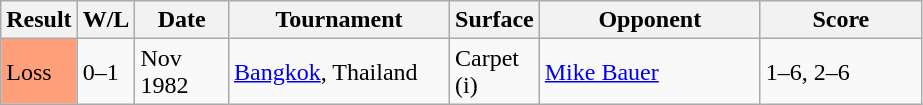<table class="sortable wikitable">
<tr>
<th style="width:40px">Result</th>
<th style="width:30px" class="unsortable">W/L</th>
<th style="width:55px">Date</th>
<th style="width:140px">Tournament</th>
<th style="width:50px">Surface</th>
<th style="width:140px">Opponent</th>
<th style="width:100px" class="unsortable">Score</th>
</tr>
<tr>
<td style="background:#ffa07a;">Loss</td>
<td>0–1</td>
<td>Nov 1982</td>
<td><a href='#'>Bangkok</a>, Thailand</td>
<td>Carpet (i)</td>
<td> <a href='#'>Mike Bauer</a></td>
<td>1–6, 2–6</td>
</tr>
</table>
